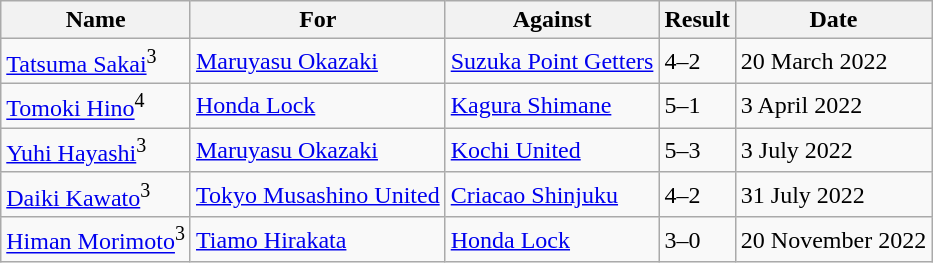<table class="wikitable">
<tr>
<th>Name</th>
<th>For</th>
<th>Against</th>
<th>Result</th>
<th>Date</th>
</tr>
<tr>
<td><a href='#'>Tatsuma Sakai</a><sup>3</sup></td>
<td><a href='#'>Maruyasu Okazaki</a></td>
<td><a href='#'>Suzuka Point Getters</a></td>
<td>4–2</td>
<td>20 March 2022</td>
</tr>
<tr>
<td><a href='#'>Tomoki Hino</a><sup>4</sup></td>
<td><a href='#'>Honda Lock</a></td>
<td><a href='#'>Kagura Shimane</a></td>
<td>5–1</td>
<td>3 April 2022</td>
</tr>
<tr>
<td><a href='#'>Yuhi Hayashi</a><sup>3</sup></td>
<td><a href='#'>Maruyasu Okazaki</a></td>
<td><a href='#'>Kochi United</a></td>
<td>5–3</td>
<td>3 July 2022</td>
</tr>
<tr>
<td><a href='#'>Daiki Kawato</a><sup>3</sup></td>
<td><a href='#'>Tokyo Musashino United</a></td>
<td><a href='#'>Criacao Shinjuku</a></td>
<td>4–2</td>
<td>31 July 2022</td>
</tr>
<tr>
<td><a href='#'>Himan Morimoto</a><sup>3</sup></td>
<td><a href='#'>Tiamo Hirakata</a></td>
<td><a href='#'>Honda Lock</a></td>
<td>3–0</td>
<td>20 November 2022</td>
</tr>
</table>
